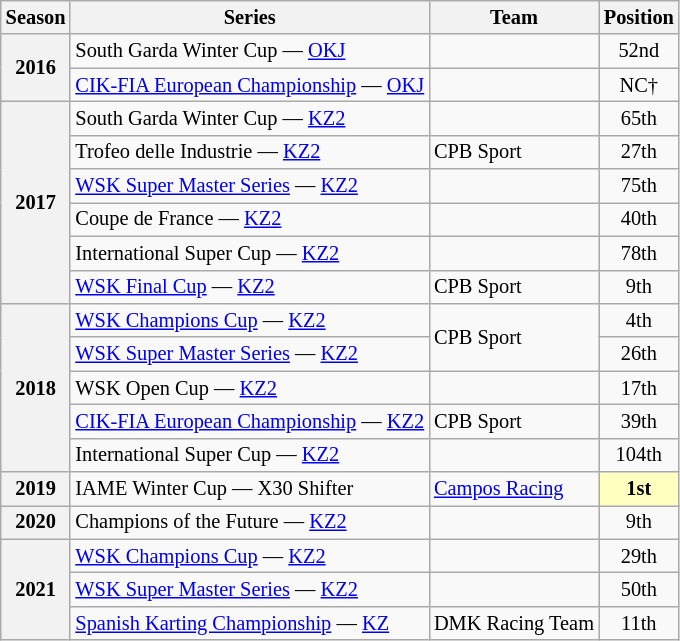<table class="wikitable" style="font-size: 85%; text-align:center">
<tr>
<th>Season</th>
<th>Series</th>
<th>Team</th>
<th>Position</th>
</tr>
<tr>
<th rowspan="2">2016</th>
<td align="left">South Garda Winter Cup — <a href='#'>OKJ</a></td>
<td align="left"></td>
<td>52nd</td>
</tr>
<tr>
<td align="left"><a href='#'>CIK-FIA European Championship</a> — <a href='#'>OKJ</a></td>
<td align="left"></td>
<td>NC†</td>
</tr>
<tr>
<th rowspan="6">2017</th>
<td align="left">South Garda Winter Cup — <a href='#'>KZ2</a></td>
<td align="left"></td>
<td>65th</td>
</tr>
<tr>
<td align="left">Trofeo delle Industrie — <a href='#'>KZ2</a></td>
<td align="left">CPB Sport</td>
<td>27th</td>
</tr>
<tr>
<td align="left"><a href='#'>WSK Super Master Series</a> — <a href='#'>KZ2</a></td>
<td align="left"></td>
<td>75th</td>
</tr>
<tr>
<td align="left">Coupe de France — <a href='#'>KZ2</a></td>
<td align="left"></td>
<td>40th</td>
</tr>
<tr>
<td align="left">International Super Cup — <a href='#'>KZ2</a></td>
<td align="left"></td>
<td>78th</td>
</tr>
<tr>
<td align="left"><a href='#'>WSK Final Cup</a> — <a href='#'>KZ2</a></td>
<td align="left">CPB Sport</td>
<td>9th</td>
</tr>
<tr>
<th rowspan="5">2018</th>
<td align="left"><a href='#'>WSK Champions Cup</a> — <a href='#'>KZ2</a></td>
<td rowspan="2" align="left">CPB Sport</td>
<td>4th</td>
</tr>
<tr>
<td align="left"><a href='#'>WSK Super Master Series</a> — <a href='#'>KZ2</a></td>
<td>26th</td>
</tr>
<tr>
<td align="left">WSK Open Cup — <a href='#'>KZ2</a></td>
<td align="left"></td>
<td>17th</td>
</tr>
<tr>
<td align="left"><a href='#'>CIK-FIA European Championship</a> — <a href='#'>KZ2</a></td>
<td align="left">CPB Sport</td>
<td>39th</td>
</tr>
<tr>
<td align="left">International Super Cup — <a href='#'>KZ2</a></td>
<td align="left"></td>
<td>104th</td>
</tr>
<tr>
<th>2019</th>
<td align="left">IAME Winter Cup — X30 Shifter</td>
<td align="left"><a href='#'>Campos Racing</a></td>
<td style="background:#FFFFBF;"><strong>1st</strong></td>
</tr>
<tr>
<th>2020</th>
<td align="left">Champions of the Future — <a href='#'>KZ2</a></td>
<td align="left"></td>
<td>9th</td>
</tr>
<tr>
<th rowspan="3">2021</th>
<td align="left"><a href='#'>WSK Champions Cup</a> — <a href='#'>KZ2</a></td>
<td align="left"></td>
<td>29th</td>
</tr>
<tr>
<td align="left"><a href='#'>WSK Super Master Series</a> — <a href='#'>KZ2</a></td>
<td align="left"></td>
<td>50th</td>
</tr>
<tr>
<td align="left"><a href='#'>Spanish Karting Championship</a> — <a href='#'>KZ</a></td>
<td align="left">DMK Racing Team</td>
<td>11th</td>
</tr>
</table>
